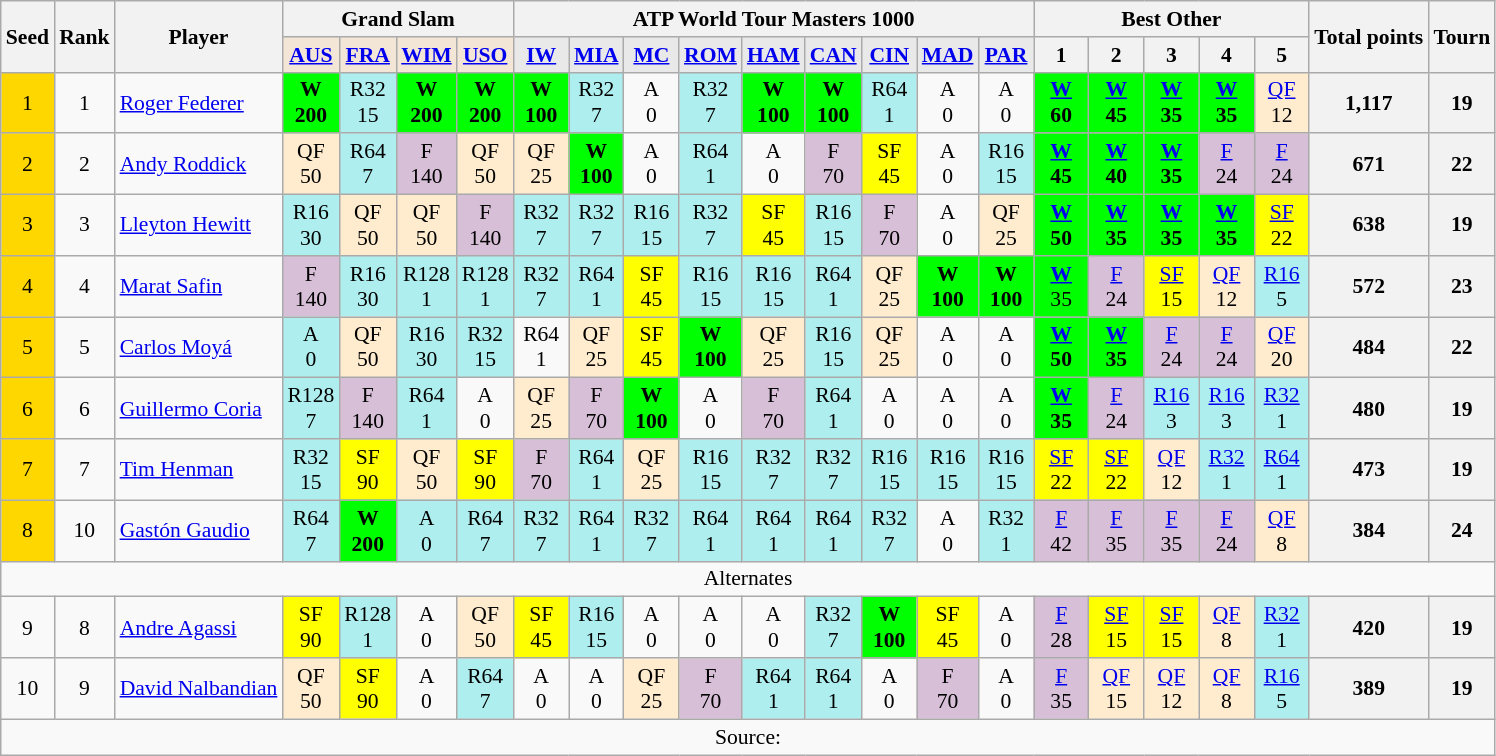<table class=wikitable style=font-size:90%;text-align:center>
<tr>
<th rowspan=2>Seed</th>
<th rowspan=2>Rank</th>
<th rowspan="2">Player</th>
<th colspan=4>Grand Slam</th>
<th colspan=9>ATP World Tour Masters 1000</th>
<th colspan=5>Best Other</th>
<th rowspan=2>Total points</th>
<th rowspan=2>Tourn</th>
</tr>
<tr>
<td style="background:#f3e6d7; width:30px;"><strong><a href='#'>AUS</a></strong></td>
<td style="background:#f3e6d7; width:30px;"><strong><a href='#'>FRA</a></strong></td>
<td style="background:#f3e6d7; width:30px;"><strong><a href='#'>WIM</a></strong></td>
<td style="background:#f3e6d7; width:30px;"><strong><a href='#'>USO</a></strong></td>
<td style="background:#e9e9e9; width:30px;"><strong><a href='#'>IW</a></strong></td>
<td style="background:#e9e9e9; width:30px;"><strong><a href='#'>MIA</a></strong></td>
<td style="background:#e9e9e9; width:30px;"><strong><a href='#'>MC</a></strong></td>
<td style="background:#e9e9e9; width:30px;"><strong><a href='#'>ROM</a></strong></td>
<td style="background:#e9e9e9; width:30px;"><strong><a href='#'>HAM</a></strong></td>
<td style="background:#e9e9e9; width:30px;"><strong><a href='#'>CAN</a></strong></td>
<td style="background:#e9e9e9; width:30px;"><strong><a href='#'>CIN</a></strong></td>
<td style="background:#e9e9e9; width:30px;"><strong><a href='#'>MAD</a></strong></td>
<td style="background:#e9e9e9; width:30px;"><strong><a href='#'>PAR</a></strong></td>
<th width=30>1</th>
<th width=30>2</th>
<th width=30>3</th>
<th width=30>4</th>
<th width=30>5</th>
</tr>
<tr>
<td bgcolor=gold>1</td>
<td>1</td>
<td align="left"> <a href='#'>Roger Federer</a></td>
<td bgcolor=lime><strong>W</strong><br><strong>200</strong></td>
<td bgcolor=#afeeee>R32<br>15</td>
<td bgcolor=lime><strong>W</strong><br><strong>200</strong></td>
<td bgcolor=lime><strong>W</strong><br><strong>200</strong></td>
<td bgcolor=lime><strong>W</strong><br><strong>100</strong></td>
<td bgcolor=#afeeee>R32<br>7</td>
<td bgcolor=>A<br>0</td>
<td bgcolor=#afeeee>R32<br>7</td>
<td bgcolor=lime><strong>W</strong><br><strong>100</strong></td>
<td bgcolor=lime><strong>W</strong><br><strong>100</strong></td>
<td bgcolor=#afeeee>R64<br>1</td>
<td bgcolor=>A<br>0</td>
<td bgcolor=>A<br>0</td>
<td bgcolor=lime><a href='#'><strong>W</strong></a><br><strong>60</strong></td>
<td bgcolor=lime><a href='#'><strong>W</strong></a><br><strong>45</strong></td>
<td bgcolor=lime><a href='#'><strong>W</strong></a><br><strong>35</strong></td>
<td bgcolor=lime><a href='#'><strong>W</strong></a><br><strong>35</strong></td>
<td bgcolor=#ffebcd><a href='#'>QF</a><br>12</td>
<th>1,117</th>
<th>19</th>
</tr>
<tr>
<td bgcolor=gold>2</td>
<td>2</td>
<td align="left"> <a href='#'>Andy Roddick</a></td>
<td bgcolor=#ffebcd>QF<br>50</td>
<td bgcolor=#afeeee>R64<br>7</td>
<td bgcolor=thistle>F<br>140</td>
<td bgcolor=#ffebcd>QF<br>50</td>
<td bgcolor=#ffebcd>QF<br>25</td>
<td bgcolor=lime><strong>W</strong><br><strong>100</strong></td>
<td bgcolor=>A<br>0</td>
<td bgcolor=#afeeee>R64<br>1</td>
<td bgcolor=>A<br>0</td>
<td bgcolor=thistle>F<br>70</td>
<td bgcolor=yellow>SF<br>45</td>
<td bgcolor=>A<br>0</td>
<td bgcolor=#afeeee>R16<br>15</td>
<td bgcolor=lime><a href='#'><strong>W</strong></a><br><strong>45</strong></td>
<td bgcolor=lime><a href='#'><strong>W</strong></a><br><strong>40</strong></td>
<td bgcolor=lime><a href='#'><strong>W</strong></a><br><strong>35</strong></td>
<td bgcolor=thistle><a href='#'>F</a><br>24</td>
<td bgcolor=thistle><a href='#'>F</a><br>24</td>
<th>671</th>
<th>22</th>
</tr>
<tr>
<td bgcolor=gold>3</td>
<td>3</td>
<td align="left"> <a href='#'>Lleyton Hewitt</a></td>
<td bgcolor=#afeeee>R16<br>30</td>
<td bgcolor=#ffebcd>QF<br>50</td>
<td bgcolor=#ffebcd>QF<br>50</td>
<td bgcolor=thistle>F<br>140</td>
<td bgcolor=#afeeee>R32<br>7</td>
<td bgcolor=#afeeee>R32<br>7</td>
<td bgcolor=#afeeee>R16<br>15</td>
<td bgcolor=#afeeee>R32<br>7</td>
<td bgcolor=yellow>SF<br>45</td>
<td bgcolor=#afeeee>R16<br>15</td>
<td bgcolor=thistle>F<br>70</td>
<td bgcolor=>A<br>0</td>
<td bgcolor=#ffebcd>QF<br>25</td>
<td bgcolor=lime><a href='#'><strong>W</strong></a><br><strong>50</strong></td>
<td bgcolor=lime><a href='#'><strong>W</strong></a><br><strong>35</strong></td>
<td bgcolor=lime><a href='#'><strong>W</strong></a><br><strong>35</strong></td>
<td bgcolor=lime><a href='#'><strong>W</strong></a><br><strong>35</strong></td>
<td bgcolor=yellow><a href='#'>SF</a><br>22</td>
<th>638</th>
<th>19</th>
</tr>
<tr>
<td bgcolor=gold>4</td>
<td>4</td>
<td align="left"> <a href='#'>Marat Safin</a></td>
<td bgcolor=thistle>F<br>140</td>
<td bgcolor=#afeeee>R16<br>30</td>
<td bgcolor=#afeeee>R128<br>1</td>
<td bgcolor=#afeeee>R128<br>1</td>
<td bgcolor=#afeeee>R32<br>7</td>
<td bgcolor=#afeeee>R64<br>1</td>
<td bgcolor=yellow>SF<br>45</td>
<td bgcolor=#afeeee>R16<br>15</td>
<td bgcolor=#afeeee>R16<br>15</td>
<td bgcolor=#afeeee>R64<br>1</td>
<td bgcolor=#ffebcd>QF<br>25</td>
<td bgcolor=lime><strong>W</strong><br><strong>100</strong></td>
<td bgcolor=lime><strong>W</strong><br><strong>100</strong></td>
<td bgcolor=lime><a href='#'><strong>W</strong></a><br>35</td>
<td bgcolor=thistle><a href='#'>F</a><br>24</td>
<td bgcolor=yellow><a href='#'>SF</a><br>15</td>
<td bgcolor=#ffebcd><a href='#'>QF</a><br>12</td>
<td bgcolor=#afeeee><a href='#'>R16</a><br>5</td>
<th>572</th>
<th>23</th>
</tr>
<tr>
<td bgcolor=gold>5</td>
<td>5</td>
<td align="left"> <a href='#'>Carlos Moyá</a></td>
<td bgcolor=#afeeee>A<br>0</td>
<td bgcolor=#ffebcd>QF<br>50</td>
<td bgcolor=#afeeee>R16<br>30</td>
<td bgcolor=#afeeee>R32<br>15</td>
<td bgcolor=>R64<br>1</td>
<td bgcolor=#ffebcd>QF<br>25</td>
<td bgcolor=yellow>SF<br>45</td>
<td bgcolor=lime><strong>W</strong><br><strong>100</strong></td>
<td bgcolor=#ffebcd>QF<br>25</td>
<td bgcolor=#afeeee>R16<br>15</td>
<td bgcolor=#ffebcd>QF<br>25</td>
<td bgcolor=>A<br>0</td>
<td bgcolor=>A<br>0</td>
<td bgcolor=lime><a href='#'><strong>W</strong></a><br><strong>50</strong></td>
<td bgcolor=lime><a href='#'><strong>W</strong></a><br><strong>35</strong></td>
<td bgcolor=thistle><a href='#'>F</a><br>24</td>
<td bgcolor=thistle><a href='#'>F</a><br>24</td>
<td bgcolor=#ffebcd><a href='#'>QF</a><br>20</td>
<th>484</th>
<th>22</th>
</tr>
<tr>
<td bgcolor=gold>6</td>
<td>6</td>
<td align="left"> <a href='#'>Guillermo Coria</a></td>
<td bgcolor=#afeeee>R128<br>7</td>
<td bgcolor=thistle>F<br>140</td>
<td bgcolor=#afeeee>R64<br>1</td>
<td bgcolor=>A<br>0</td>
<td bgcolor=#ffebcd>QF<br>25</td>
<td bgcolor=thistle>F<br>70</td>
<td bgcolor=lime><strong>W</strong><br><strong>100</strong></td>
<td bgcolor=>A<br>0</td>
<td bgcolor=thistle>F<br>70</td>
<td bgcolor=#afeeee>R64<br>1</td>
<td bgcolor=>A<br>0</td>
<td bgcolor=>A<br>0</td>
<td bgcolor=>A<br>0</td>
<td bgcolor=lime><a href='#'><strong>W</strong></a><br><strong>35</strong></td>
<td bgcolor=thistle><a href='#'>F</a><br>24</td>
<td bgcolor=#afeeee><a href='#'>R16</a><br>3</td>
<td bgcolor=#afeeee><a href='#'>R16</a><br>3</td>
<td bgcolor=#afeeee><a href='#'>R32</a><br>1</td>
<th>480</th>
<th>19</th>
</tr>
<tr>
<td bgcolor=gold>7</td>
<td>7</td>
<td align="left"> <a href='#'>Tim Henman</a></td>
<td bgcolor=#afeeee>R32<br>15</td>
<td bgcolor=yellow>SF<br>90</td>
<td bgcolor=#ffebcd>QF<br>50</td>
<td bgcolor=yellow>SF<br>90</td>
<td bgcolor=thistle>F<br>70</td>
<td bgcolor=#afeeee>R64<br>1</td>
<td bgcolor=#ffebcd>QF<br>25</td>
<td bgcolor=#afeeee>R16<br>15</td>
<td bgcolor=#afeeee>R32<br>7</td>
<td bgcolor=#afeeee>R32<br>7</td>
<td bgcolor=#afeeee>R16<br>15</td>
<td bgcolor=#afeeee>R16<br>15</td>
<td bgcolor=#afeeee>R16<br>15</td>
<td bgcolor=yellow><a href='#'>SF</a><br>22</td>
<td bgcolor=yellow><a href='#'>SF</a><br>22</td>
<td bgcolor=#ffebcd><a href='#'>QF</a><br>12</td>
<td bgcolor=#afeeee><a href='#'>R32</a><br>1</td>
<td bgcolor=#afeeee><a href='#'>R64</a><br>1</td>
<th>473</th>
<th>19</th>
</tr>
<tr>
<td bgcolor=gold>8</td>
<td>10</td>
<td align="left"> <a href='#'>Gastón Gaudio</a></td>
<td bgcolor=#afeeee>R64<br>7</td>
<td bgcolor=lime><strong>W</strong><br><strong>200</strong></td>
<td bgcolor=#afeeee>A<br>0</td>
<td bgcolor=#afeeee>R64<br>7</td>
<td bgcolor=#afeeee>R32<br>7</td>
<td bgcolor=#afeeee>R64<br>1</td>
<td bgcolor=#afeeee>R32<br>7</td>
<td bgcolor=#afeeee>R64<br>1</td>
<td bgcolor=#afeeee>R64<br>1</td>
<td bgcolor=#afeeee>R64<br>1</td>
<td bgcolor=#afeeee>R32<br>7</td>
<td bgcolor=>A<br>0</td>
<td bgcolor=#afeeee>R32<br>1</td>
<td bgcolor=thistle><a href='#'>F</a><br>42</td>
<td bgcolor=thistle><a href='#'>F</a><br>35</td>
<td bgcolor=thistle><a href='#'>F</a><br>35</td>
<td bgcolor=thistle><a href='#'>F</a><br>24</td>
<td bgcolor=#ffebcd><a href='#'>QF</a><br>8</td>
<th>384</th>
<th>24</th>
</tr>
<tr>
<td colspan="23">Alternates</td>
</tr>
<tr>
<td>9</td>
<td>8</td>
<td align="left"> <a href='#'>Andre Agassi</a></td>
<td bgcolor=yellow>SF<br>90</td>
<td bgcolor=#afeeee>R128<br>1</td>
<td bgcolor=>A<br>0</td>
<td bgcolor=#ffebcd>QF<br>50</td>
<td bgcolor=yellow>SF<br>45</td>
<td bgcolor=#afeeee>R16<br>15</td>
<td bgcolor=>A<br>0</td>
<td bgcolor=>A<br>0</td>
<td bgcolor=>A<br>0</td>
<td bgcolor=#afeeee>R32<br>7</td>
<td bgcolor=lime><strong>W</strong><br><strong>100</strong></td>
<td bgcolor=yellow>SF<br>45</td>
<td bgcolor=>A<br>0</td>
<td bgcolor=thistle><a href='#'>F</a><br>28</td>
<td bgcolor=yellow><a href='#'>SF</a><br>15</td>
<td bgcolor=yellow><a href='#'>SF</a><br>15</td>
<td bgcolor=#ffebcd><a href='#'>QF</a><br>8</td>
<td bgcolor=#afeeee><a href='#'>R32</a><br>1</td>
<th>420</th>
<th>19</th>
</tr>
<tr>
<td>10</td>
<td>9</td>
<td align="left"> <a href='#'>David Nalbandian</a></td>
<td bgcolor=#ffebcd>QF<br>50</td>
<td bgcolor=yellow>SF<br>90</td>
<td bgcolor=>A<br>0</td>
<td bgcolor=#afeeee>R64<br>7</td>
<td bgcolor=>A<br>0</td>
<td bgcolor=>A<br>0</td>
<td bgcolor=#ffebcd>QF<br>25</td>
<td bgcolor=thistle>F<br>70</td>
<td bgcolor=#afeeee>R64<br>1</td>
<td bgcolor=#afeeee>R64<br>1</td>
<td bgcolor=>A<br>0</td>
<td bgcolor=thistle>F<br>70</td>
<td bgcolor=>A<br>0</td>
<td bgcolor=thistle><a href='#'>F</a><br>35</td>
<td bgcolor=#ffebcd><a href='#'>QF</a><br>15</td>
<td bgcolor=#ffebcd><a href='#'>QF</a><br>12</td>
<td bgcolor=#ffebcd><a href='#'>QF</a><br>8</td>
<td bgcolor=#afeeee><a href='#'>R16</a><br>5</td>
<th>389</th>
<th>19</th>
</tr>
<tr>
<td colspan="23">Source:</td>
</tr>
</table>
